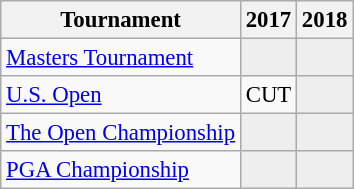<table class="wikitable" style="font-size:95%;text-align:center;">
<tr>
<th>Tournament</th>
<th>2017</th>
<th>2018</th>
</tr>
<tr>
<td align=left><a href='#'>Masters Tournament</a></td>
<td style="background:#eeeeee;"></td>
<td style="background:#eeeeee;"></td>
</tr>
<tr>
<td align=left><a href='#'>U.S. Open</a></td>
<td>CUT</td>
<td style="background:#eeeeee;"></td>
</tr>
<tr>
<td align=left><a href='#'>The Open Championship</a></td>
<td style="background:#eeeeee;"></td>
<td style="background:#eeeeee;"></td>
</tr>
<tr>
<td align=left><a href='#'>PGA Championship</a></td>
<td style="background:#eeeeee;"></td>
<td style="background:#eeeeee;"></td>
</tr>
</table>
